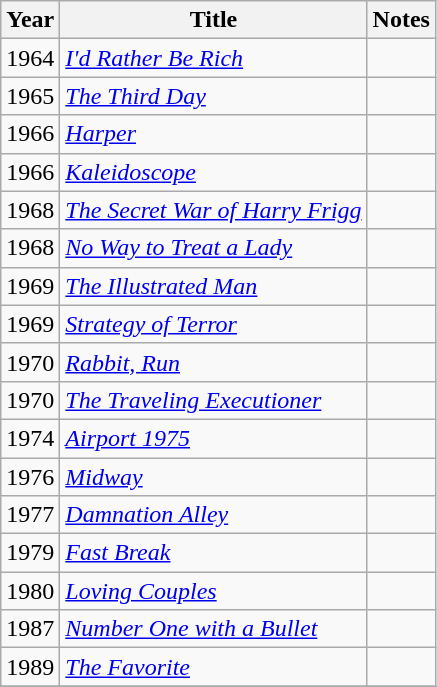<table class="wikitable">
<tr>
<th>Year</th>
<th>Title</th>
<th>Notes</th>
</tr>
<tr>
<td>1964</td>
<td><em><a href='#'>I'd Rather Be Rich</a></em></td>
<td></td>
</tr>
<tr>
<td>1965</td>
<td><em><a href='#'>The Third Day</a></em></td>
<td></td>
</tr>
<tr>
<td>1966</td>
<td><em><a href='#'>Harper</a></em></td>
<td></td>
</tr>
<tr>
<td>1966</td>
<td><em><a href='#'>Kaleidoscope</a></em></td>
<td></td>
</tr>
<tr>
<td>1968</td>
<td><em><a href='#'>The Secret War of Harry Frigg</a></em></td>
<td></td>
</tr>
<tr>
<td>1968</td>
<td><em><a href='#'>No Way to Treat a Lady</a></em></td>
<td></td>
</tr>
<tr>
<td>1969</td>
<td><em><a href='#'>The Illustrated Man</a></em></td>
<td></td>
</tr>
<tr>
<td>1969</td>
<td><em><a href='#'>Strategy of Terror</a></em></td>
<td></td>
</tr>
<tr>
<td>1970</td>
<td><em><a href='#'>Rabbit, Run</a></em></td>
<td></td>
</tr>
<tr>
<td>1970</td>
<td><em><a href='#'>The Traveling Executioner</a></em></td>
<td></td>
</tr>
<tr>
<td>1974</td>
<td><em><a href='#'>Airport 1975</a></em></td>
<td></td>
</tr>
<tr>
<td>1976</td>
<td><em><a href='#'>Midway</a></em></td>
<td></td>
</tr>
<tr>
<td>1977</td>
<td><em><a href='#'>Damnation Alley</a></em></td>
<td></td>
</tr>
<tr>
<td>1979</td>
<td><em><a href='#'>Fast Break</a></em></td>
<td></td>
</tr>
<tr>
<td>1980</td>
<td><em><a href='#'>Loving Couples</a></em></td>
<td></td>
</tr>
<tr>
<td>1987</td>
<td><em><a href='#'>Number One with a Bullet</a></em></td>
<td></td>
</tr>
<tr>
<td>1989</td>
<td><em><a href='#'>The Favorite</a></em></td>
<td></td>
</tr>
<tr>
</tr>
</table>
